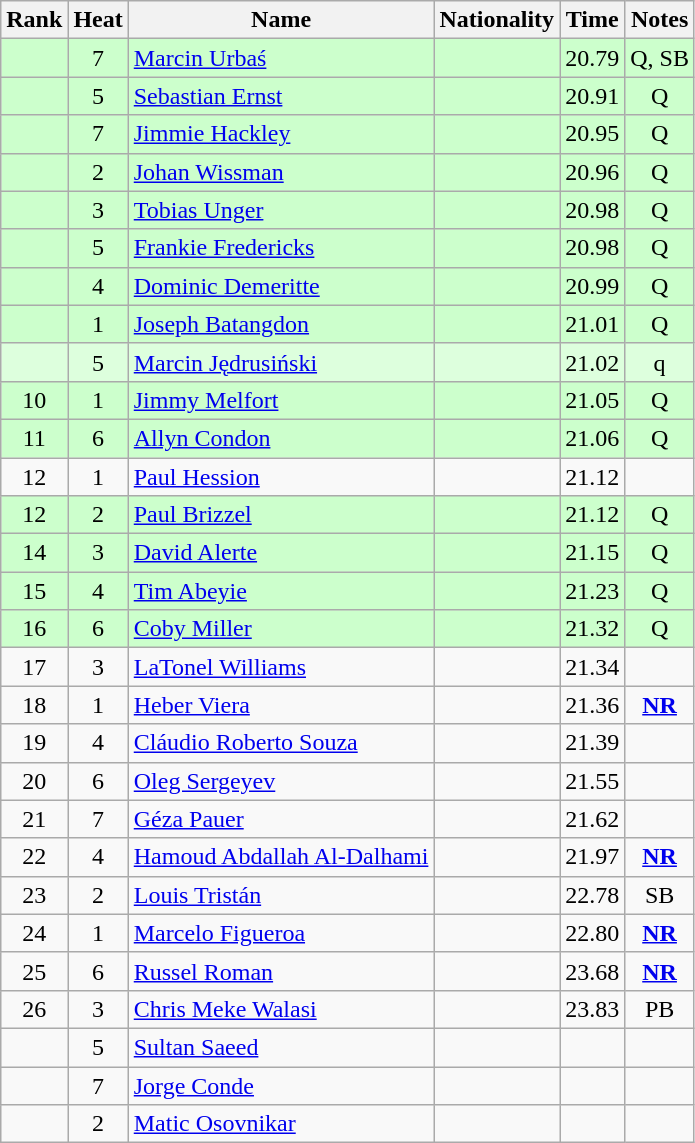<table class="wikitable sortable" style="text-align:center">
<tr>
<th>Rank</th>
<th>Heat</th>
<th>Name</th>
<th>Nationality</th>
<th>Time</th>
<th>Notes</th>
</tr>
<tr bgcolor=ccffcc>
<td></td>
<td>7</td>
<td align="left"><a href='#'>Marcin Urbaś</a></td>
<td align=left></td>
<td>20.79</td>
<td>Q, SB</td>
</tr>
<tr bgcolor=ccffcc>
<td></td>
<td>5</td>
<td align="left"><a href='#'>Sebastian Ernst</a></td>
<td align=left></td>
<td>20.91</td>
<td>Q</td>
</tr>
<tr bgcolor=ccffcc>
<td></td>
<td>7</td>
<td align="left"><a href='#'>Jimmie Hackley</a></td>
<td align=left></td>
<td>20.95</td>
<td>Q</td>
</tr>
<tr bgcolor=ccffcc>
<td></td>
<td>2</td>
<td align="left"><a href='#'>Johan Wissman</a></td>
<td align=left></td>
<td>20.96</td>
<td>Q</td>
</tr>
<tr bgcolor=ccffcc>
<td></td>
<td>3</td>
<td align="left"><a href='#'>Tobias Unger</a></td>
<td align=left></td>
<td>20.98</td>
<td>Q</td>
</tr>
<tr bgcolor=ccffcc>
<td></td>
<td>5</td>
<td align="left"><a href='#'>Frankie Fredericks</a></td>
<td align=left></td>
<td>20.98</td>
<td>Q</td>
</tr>
<tr bgcolor=ccffcc>
<td></td>
<td>4</td>
<td align="left"><a href='#'>Dominic Demeritte</a></td>
<td align=left></td>
<td>20.99</td>
<td>Q</td>
</tr>
<tr bgcolor=ccffcc>
<td></td>
<td>1</td>
<td align="left"><a href='#'>Joseph Batangdon</a></td>
<td align=left></td>
<td>21.01</td>
<td>Q</td>
</tr>
<tr bgcolor=ddffdd>
<td></td>
<td>5</td>
<td align="left"><a href='#'>Marcin Jędrusiński</a></td>
<td align=left></td>
<td>21.02</td>
<td>q</td>
</tr>
<tr bgcolor=ccffcc>
<td>10</td>
<td>1</td>
<td align="left"><a href='#'>Jimmy Melfort</a></td>
<td align=left></td>
<td>21.05</td>
<td>Q</td>
</tr>
<tr bgcolor=ccffcc>
<td>11</td>
<td>6</td>
<td align="left"><a href='#'>Allyn Condon</a></td>
<td align=left></td>
<td>21.06</td>
<td>Q</td>
</tr>
<tr>
<td>12</td>
<td>1</td>
<td align="left"><a href='#'>Paul Hession</a></td>
<td align=left></td>
<td>21.12</td>
<td></td>
</tr>
<tr bgcolor=ccffcc>
<td>12</td>
<td>2</td>
<td align="left"><a href='#'>Paul Brizzel</a></td>
<td align=left></td>
<td>21.12</td>
<td>Q</td>
</tr>
<tr bgcolor=ccffcc>
<td>14</td>
<td>3</td>
<td align="left"><a href='#'>David Alerte</a></td>
<td align=left></td>
<td>21.15</td>
<td>Q</td>
</tr>
<tr bgcolor=ccffcc>
<td>15</td>
<td>4</td>
<td align="left"><a href='#'>Tim Abeyie</a></td>
<td align=left></td>
<td>21.23</td>
<td>Q</td>
</tr>
<tr bgcolor=ccffcc>
<td>16</td>
<td>6</td>
<td align="left"><a href='#'>Coby Miller</a></td>
<td align=left></td>
<td>21.32</td>
<td>Q</td>
</tr>
<tr>
<td>17</td>
<td>3</td>
<td align="left"><a href='#'>LaTonel Williams</a></td>
<td align=left></td>
<td>21.34</td>
<td></td>
</tr>
<tr>
<td>18</td>
<td>1</td>
<td align="left"><a href='#'>Heber Viera</a></td>
<td align=left></td>
<td>21.36</td>
<td><strong><a href='#'>NR</a></strong></td>
</tr>
<tr>
<td>19</td>
<td>4</td>
<td align="left"><a href='#'>Cláudio Roberto Souza</a></td>
<td align=left></td>
<td>21.39</td>
<td></td>
</tr>
<tr>
<td>20</td>
<td>6</td>
<td align="left"><a href='#'>Oleg Sergeyev</a></td>
<td align=left></td>
<td>21.55</td>
<td></td>
</tr>
<tr>
<td>21</td>
<td>7</td>
<td align="left"><a href='#'>Géza Pauer</a></td>
<td align=left></td>
<td>21.62</td>
<td></td>
</tr>
<tr>
<td>22</td>
<td>4</td>
<td align="left"><a href='#'>Hamoud Abdallah Al-Dalhami</a></td>
<td align=left></td>
<td>21.97</td>
<td><strong><a href='#'>NR</a></strong></td>
</tr>
<tr>
<td>23</td>
<td>2</td>
<td align="left"><a href='#'>Louis Tristán</a></td>
<td align=left></td>
<td>22.78</td>
<td>SB</td>
</tr>
<tr>
<td>24</td>
<td>1</td>
<td align="left"><a href='#'>Marcelo Figueroa</a></td>
<td align=left></td>
<td>22.80</td>
<td><strong><a href='#'>NR</a></strong></td>
</tr>
<tr>
<td>25</td>
<td>6</td>
<td align="left"><a href='#'>Russel Roman</a></td>
<td align=left></td>
<td>23.68</td>
<td><strong><a href='#'>NR</a></strong></td>
</tr>
<tr>
<td>26</td>
<td>3</td>
<td align="left"><a href='#'>Chris Meke Walasi</a></td>
<td align=left></td>
<td>23.83</td>
<td>PB</td>
</tr>
<tr>
<td></td>
<td>5</td>
<td align="left"><a href='#'>Sultan Saeed</a></td>
<td align=left></td>
<td></td>
<td></td>
</tr>
<tr>
<td></td>
<td>7</td>
<td align="left"><a href='#'>Jorge Conde</a></td>
<td align=left></td>
<td></td>
<td></td>
</tr>
<tr>
<td></td>
<td>2</td>
<td align="left"><a href='#'>Matic Osovnikar</a></td>
<td align=left></td>
<td></td>
<td></td>
</tr>
</table>
